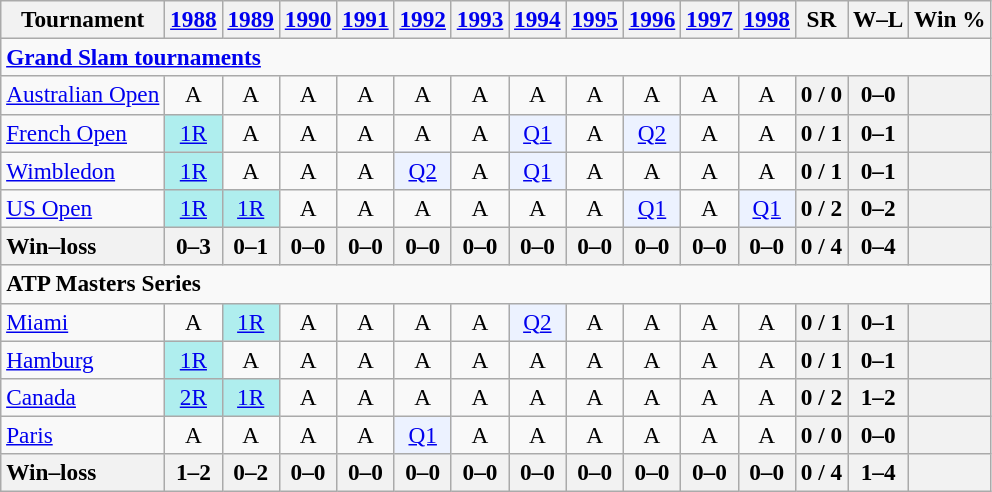<table class=wikitable style=text-align:center;font-size:97%>
<tr>
<th>Tournament</th>
<th><a href='#'>1988</a></th>
<th><a href='#'>1989</a></th>
<th><a href='#'>1990</a></th>
<th><a href='#'>1991</a></th>
<th><a href='#'>1992</a></th>
<th><a href='#'>1993</a></th>
<th><a href='#'>1994</a></th>
<th><a href='#'>1995</a></th>
<th><a href='#'>1996</a></th>
<th><a href='#'>1997</a></th>
<th><a href='#'>1998</a></th>
<th>SR</th>
<th>W–L</th>
<th>Win %</th>
</tr>
<tr>
<td colspan=23 align=left><strong><a href='#'>Grand Slam tournaments</a></strong></td>
</tr>
<tr>
<td align=left><a href='#'>Australian Open</a></td>
<td>A</td>
<td>A</td>
<td>A</td>
<td>A</td>
<td>A</td>
<td>A</td>
<td>A</td>
<td>A</td>
<td>A</td>
<td>A</td>
<td>A</td>
<th>0 / 0</th>
<th>0–0</th>
<th></th>
</tr>
<tr>
<td align=left><a href='#'>French Open</a></td>
<td bgcolor=afeeee><a href='#'>1R</a></td>
<td>A</td>
<td>A</td>
<td>A</td>
<td>A</td>
<td>A</td>
<td bgcolor=ecf2ff><a href='#'>Q1</a></td>
<td>A</td>
<td bgcolor=ecf2ff><a href='#'>Q2</a></td>
<td>A</td>
<td>A</td>
<th>0 / 1</th>
<th>0–1</th>
<th></th>
</tr>
<tr>
<td align=left><a href='#'>Wimbledon</a></td>
<td bgcolor=afeeee><a href='#'>1R</a></td>
<td>A</td>
<td>A</td>
<td>A</td>
<td bgcolor=ecf2ff><a href='#'>Q2</a></td>
<td>A</td>
<td bgcolor=ecf2ff><a href='#'>Q1</a></td>
<td>A</td>
<td>A</td>
<td>A</td>
<td>A</td>
<th>0 / 1</th>
<th>0–1</th>
<th></th>
</tr>
<tr>
<td align=left><a href='#'>US Open</a></td>
<td bgcolor=afeeee><a href='#'>1R</a></td>
<td bgcolor=afeeee><a href='#'>1R</a></td>
<td>A</td>
<td>A</td>
<td>A</td>
<td>A</td>
<td>A</td>
<td>A</td>
<td bgcolor=ecf2ff><a href='#'>Q1</a></td>
<td>A</td>
<td bgcolor=ecf2ff><a href='#'>Q1</a></td>
<th>0 / 2</th>
<th>0–2</th>
<th></th>
</tr>
<tr>
<th style=text-align:left>Win–loss</th>
<th>0–3</th>
<th>0–1</th>
<th>0–0</th>
<th>0–0</th>
<th>0–0</th>
<th>0–0</th>
<th>0–0</th>
<th>0–0</th>
<th>0–0</th>
<th>0–0</th>
<th>0–0</th>
<th>0 / 4</th>
<th>0–4</th>
<th></th>
</tr>
<tr>
<td colspan=23 align=left><strong>ATP Masters Series</strong></td>
</tr>
<tr>
<td align=left><a href='#'>Miami</a></td>
<td>A</td>
<td bgcolor=afeeee><a href='#'>1R</a></td>
<td>A</td>
<td>A</td>
<td>A</td>
<td>A</td>
<td bgcolor=ecf2ff><a href='#'>Q2</a></td>
<td>A</td>
<td>A</td>
<td>A</td>
<td>A</td>
<th>0 / 1</th>
<th>0–1</th>
<th></th>
</tr>
<tr>
<td align=left><a href='#'>Hamburg</a></td>
<td bgcolor=afeeee><a href='#'>1R</a></td>
<td>A</td>
<td>A</td>
<td>A</td>
<td>A</td>
<td>A</td>
<td>A</td>
<td>A</td>
<td>A</td>
<td>A</td>
<td>A</td>
<th>0 / 1</th>
<th>0–1</th>
<th></th>
</tr>
<tr>
<td align=left><a href='#'>Canada</a></td>
<td bgcolor=afeeee><a href='#'>2R</a></td>
<td bgcolor=afeeee><a href='#'>1R</a></td>
<td>A</td>
<td>A</td>
<td>A</td>
<td>A</td>
<td>A</td>
<td>A</td>
<td>A</td>
<td>A</td>
<td>A</td>
<th>0 / 2</th>
<th>1–2</th>
<th></th>
</tr>
<tr>
<td align=left><a href='#'>Paris</a></td>
<td>A</td>
<td>A</td>
<td>A</td>
<td>A</td>
<td bgcolor=ecf2ff><a href='#'>Q1</a></td>
<td>A</td>
<td>A</td>
<td>A</td>
<td>A</td>
<td>A</td>
<td>A</td>
<th>0 / 0</th>
<th>0–0</th>
<th></th>
</tr>
<tr>
<th style=text-align:left>Win–loss</th>
<th>1–2</th>
<th>0–2</th>
<th>0–0</th>
<th>0–0</th>
<th>0–0</th>
<th>0–0</th>
<th>0–0</th>
<th>0–0</th>
<th>0–0</th>
<th>0–0</th>
<th>0–0</th>
<th>0 / 4</th>
<th>1–4</th>
<th></th>
</tr>
</table>
